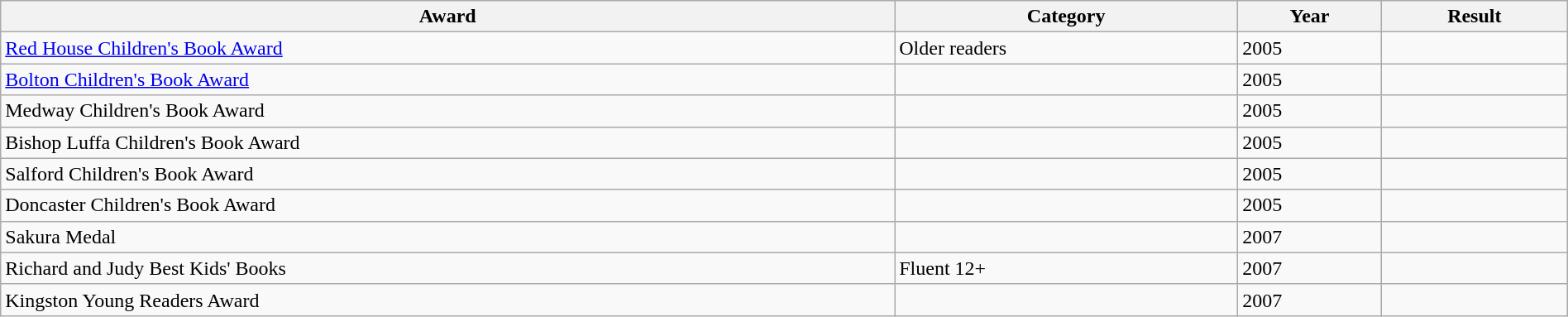<table class="wikitable" style="width:100%;">
<tr>
<th>Award</th>
<th>Category</th>
<th>Year</th>
<th>Result</th>
</tr>
<tr>
<td><a href='#'>Red House Children's Book Award</a></td>
<td>Older readers</td>
<td>2005</td>
<td></td>
</tr>
<tr>
<td><a href='#'>Bolton Children's Book Award</a></td>
<td></td>
<td>2005</td>
<td></td>
</tr>
<tr>
<td>Medway Children's Book Award</td>
<td></td>
<td>2005</td>
<td></td>
</tr>
<tr>
<td>Bishop Luffa Children's Book Award</td>
<td></td>
<td>2005</td>
<td></td>
</tr>
<tr>
<td>Salford Children's Book Award</td>
<td></td>
<td>2005</td>
<td></td>
</tr>
<tr>
<td>Doncaster Children's Book Award</td>
<td></td>
<td>2005</td>
<td></td>
</tr>
<tr>
<td>Sakura Medal</td>
<td></td>
<td>2007</td>
<td></td>
</tr>
<tr>
<td>Richard and Judy Best Kids' Books</td>
<td>Fluent 12+</td>
<td>2007</td>
<td></td>
</tr>
<tr>
<td>Kingston Young Readers Award</td>
<td></td>
<td>2007</td>
<td></td>
</tr>
</table>
